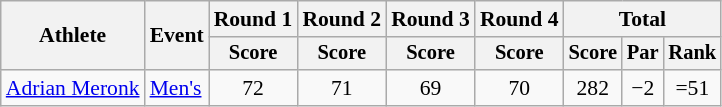<table class=wikitable style=font-size:90%;text-align:center>
<tr>
<th rowspan=2>Athlete</th>
<th rowspan=2>Event</th>
<th>Round 1</th>
<th>Round 2</th>
<th>Round 3</th>
<th>Round 4</th>
<th colspan=3>Total</th>
</tr>
<tr style=font-size:95%>
<th>Score</th>
<th>Score</th>
<th>Score</th>
<th>Score</th>
<th>Score</th>
<th>Par</th>
<th>Rank</th>
</tr>
<tr>
<td align=left><a href='#'>Adrian Meronk</a></td>
<td align=left><a href='#'>Men's</a></td>
<td>72</td>
<td>71</td>
<td>69</td>
<td>70</td>
<td>282</td>
<td>−2</td>
<td>=51</td>
</tr>
</table>
